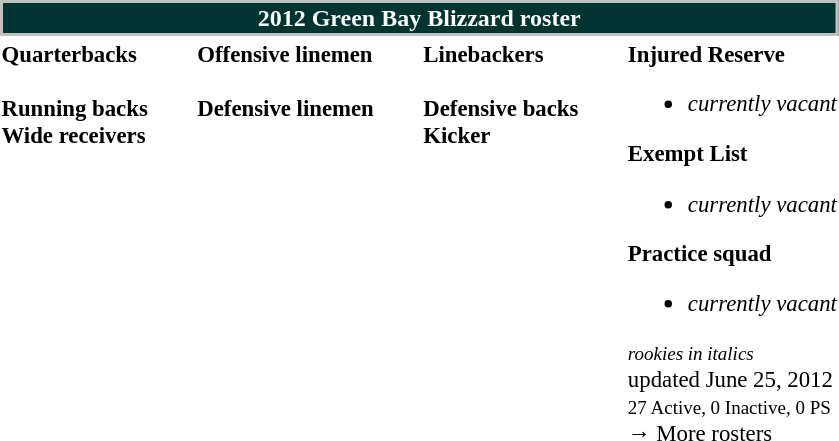<table class="toccolours" style="text-align: left;">
<tr>
<th colspan="7" style="background:#003431; border:2px solid #C0C0C0; color:white; text-align:center;"><strong>2012 Green Bay Blizzard roster</strong></th>
</tr>
<tr>
<td style="font-size: 95%;" valign="top"><strong>Quarterbacks</strong><br>
<br><strong>Running backs</strong>

<br><strong>Wide receivers</strong>





</td>
<td style="width: 25px;"></td>
<td style="font-size: 95%;" valign="top"><strong>Offensive linemen</strong><br>


<br><strong>Defensive linemen</strong>




</td>
<td style="width: 25px;"></td>
<td style="font-size: 95%;" valign="top"><strong>Linebackers</strong><br>
<br><strong>Defensive backs</strong>




<br><strong>Kicker</strong>
</td>
<td style="width: 25px;"></td>
<td style="font-size: 95%;" valign="top"><strong>Injured Reserve</strong><br><ul><li><em>currently vacant</em></li></ul><strong>Exempt List</strong><ul><li><em>currently vacant</em></li></ul><strong>Practice squad</strong><ul><li><em>currently vacant</em></li></ul><small><em>rookies in italics</em></small><br>
<span></span> updated June 25, 2012<br>
<small>27 Active, 0 Inactive, 0 PS</small><br>→ More rosters</td>
</tr>
<tr>
</tr>
</table>
